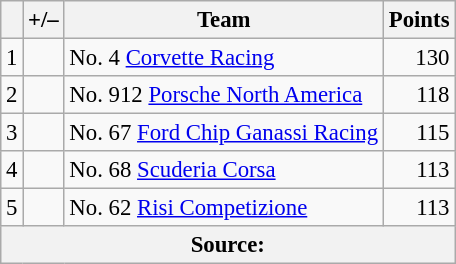<table class="wikitable" style="font-size: 95%;">
<tr>
<th scope="col"></th>
<th scope="col">+/–</th>
<th scope="col">Team</th>
<th scope="col">Points</th>
</tr>
<tr>
<td align=center>1</td>
<td align="left"></td>
<td> No. 4 <a href='#'>Corvette Racing</a></td>
<td align=right>130</td>
</tr>
<tr>
<td align=center>2</td>
<td align="left"></td>
<td> No. 912 <a href='#'>Porsche North America</a></td>
<td align=right>118</td>
</tr>
<tr>
<td align=center>3</td>
<td align="left"></td>
<td> No. 67 <a href='#'>Ford Chip Ganassi Racing</a></td>
<td align=right>115</td>
</tr>
<tr>
<td align=center>4</td>
<td align="left"></td>
<td> No. 68 <a href='#'>Scuderia Corsa</a></td>
<td align=right>113</td>
</tr>
<tr>
<td align=center>5</td>
<td align="left"></td>
<td> No. 62 <a href='#'>Risi Competizione</a></td>
<td align=right>113</td>
</tr>
<tr>
<th colspan=5>Source:</th>
</tr>
</table>
